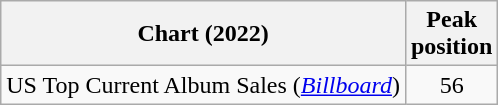<table class="wikitable sortable">
<tr>
<th>Chart (2022)</th>
<th>Peak<br>position</th>
</tr>
<tr>
<td>US Top Current Album Sales (<em><a href='#'>Billboard</a></em>)</td>
<td align="center">56</td>
</tr>
</table>
